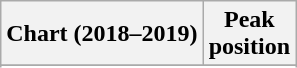<table class="wikitable sortable plainrowheaders">
<tr>
<th scope="col">Chart (2018–2019)</th>
<th scope="col">Peak<br>position</th>
</tr>
<tr>
</tr>
<tr>
</tr>
</table>
